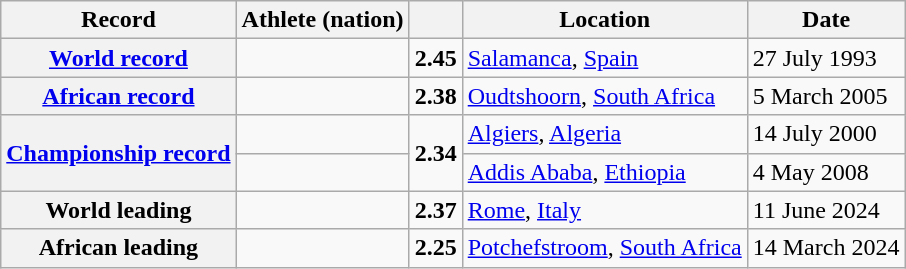<table class="wikitable">
<tr>
<th scope="col">Record</th>
<th scope="col">Athlete (nation)</th>
<th scope="col"></th>
<th scope="col">Location</th>
<th scope="col">Date</th>
</tr>
<tr>
<th scope="row"><a href='#'>World record</a></th>
<td></td>
<td align="center"><strong>2.45</strong></td>
<td><a href='#'>Salamanca</a>, <a href='#'>Spain</a></td>
<td>27 July 1993</td>
</tr>
<tr>
<th scope="row"><a href='#'>African record</a></th>
<td></td>
<td align="center"><strong>2.38</strong></td>
<td><a href='#'>Oudtshoorn</a>, <a href='#'>South Africa</a></td>
<td>5 March 2005</td>
</tr>
<tr>
<th rowspan="2"><a href='#'>Championship record</a></th>
<td></td>
<td rowspan="2" align="center"><strong>2.34</strong></td>
<td><a href='#'>Algiers</a>, <a href='#'>Algeria</a></td>
<td>14 July 2000</td>
</tr>
<tr>
<td></td>
<td><a href='#'>Addis Ababa</a>, <a href='#'>Ethiopia</a></td>
<td>4 May 2008</td>
</tr>
<tr>
<th scope="row">World leading</th>
<td></td>
<td align="center"><strong>2.37</strong></td>
<td><a href='#'>Rome</a>, <a href='#'>Italy</a></td>
<td>11 June 2024</td>
</tr>
<tr>
<th scope="row">African leading</th>
<td></td>
<td align="center"><strong>2.25</strong></td>
<td><a href='#'>Potchefstroom</a>, <a href='#'>South Africa</a></td>
<td>14 March 2024</td>
</tr>
</table>
